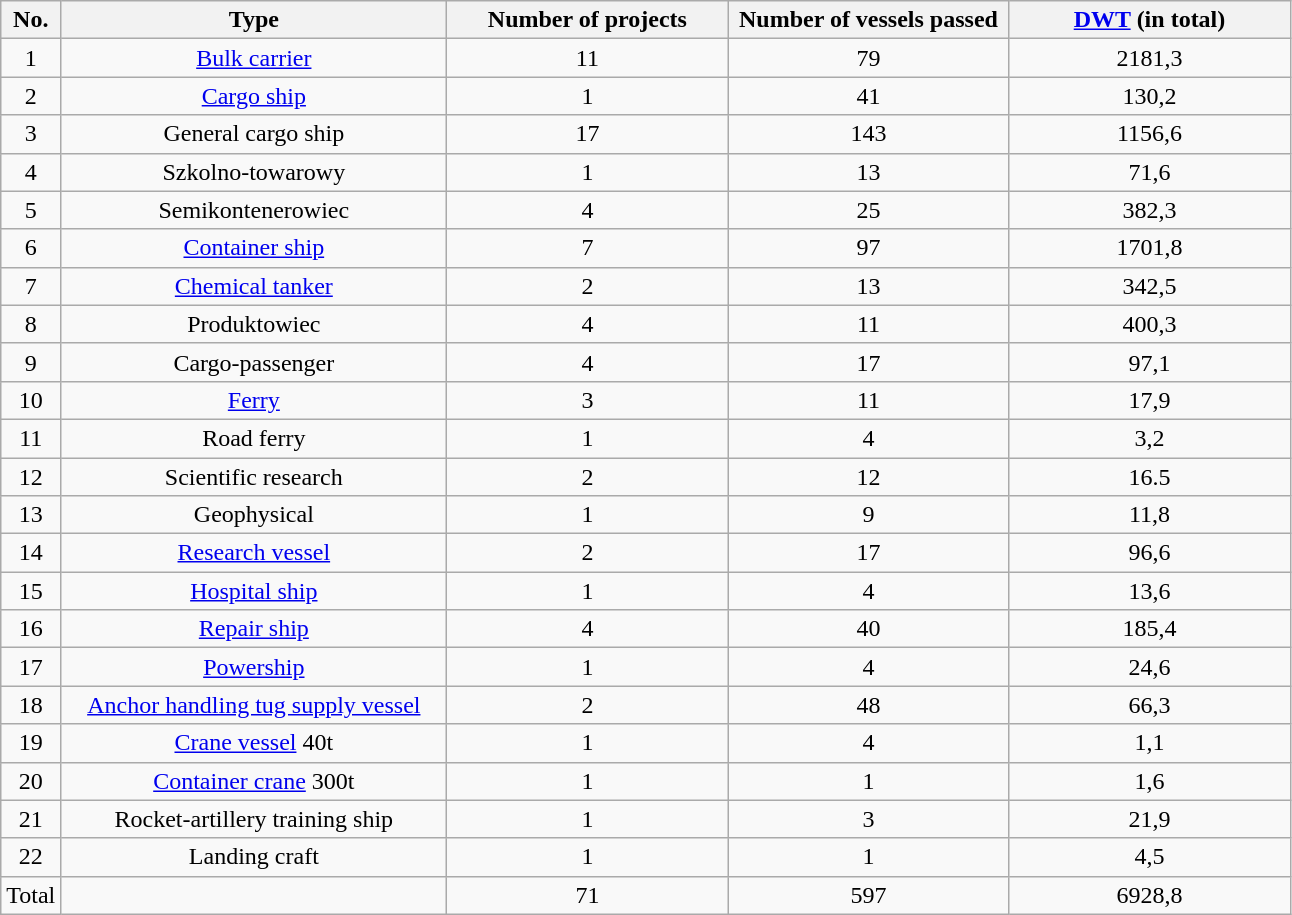<table class="wikitable" style="text-align:center">
<tr>
<th>No.</th>
<th width="250px">Type</th>
<th width="180px">Number of projects</th>
<th width="180px">Number of vessels passed</th>
<th width="180px"><a href='#'>DWT</a> (in total)</th>
</tr>
<tr>
<td>1</td>
<td><a href='#'>Bulk carrier</a></td>
<td>11</td>
<td>79</td>
<td>2181,3</td>
</tr>
<tr>
<td>2</td>
<td><a href='#'>Cargo ship</a></td>
<td>1</td>
<td>41</td>
<td>130,2</td>
</tr>
<tr>
<td>3</td>
<td>General cargo ship</td>
<td>17</td>
<td>143</td>
<td>1156,6</td>
</tr>
<tr>
<td>4</td>
<td>Szkolno-towarowy</td>
<td>1</td>
<td>13</td>
<td>71,6</td>
</tr>
<tr>
<td>5</td>
<td>Semikontenerowiec</td>
<td>4</td>
<td>25</td>
<td>382,3</td>
</tr>
<tr>
<td>6</td>
<td><a href='#'>Container ship</a></td>
<td>7</td>
<td>97</td>
<td>1701,8</td>
</tr>
<tr>
<td>7</td>
<td><a href='#'>Chemical tanker</a></td>
<td>2</td>
<td>13</td>
<td>342,5</td>
</tr>
<tr>
<td>8</td>
<td>Produktowiec</td>
<td>4</td>
<td>11</td>
<td>400,3</td>
</tr>
<tr>
<td>9</td>
<td>Cargo-passenger</td>
<td>4</td>
<td>17</td>
<td>97,1</td>
</tr>
<tr>
<td>10</td>
<td><a href='#'>Ferry</a></td>
<td>3</td>
<td>11</td>
<td>17,9</td>
</tr>
<tr>
<td>11</td>
<td>Road ferry</td>
<td>1</td>
<td>4</td>
<td>3,2</td>
</tr>
<tr>
<td>12</td>
<td>Scientific research</td>
<td>2</td>
<td>12</td>
<td>16.5</td>
</tr>
<tr>
<td>13</td>
<td>Geophysical</td>
<td>1</td>
<td>9</td>
<td>11,8</td>
</tr>
<tr>
<td>14</td>
<td><a href='#'>Research vessel</a></td>
<td>2</td>
<td>17</td>
<td>96,6</td>
</tr>
<tr>
<td>15</td>
<td><a href='#'>Hospital ship</a></td>
<td>1</td>
<td>4</td>
<td>13,6</td>
</tr>
<tr>
<td>16</td>
<td><a href='#'>Repair ship</a></td>
<td>4</td>
<td>40</td>
<td>185,4</td>
</tr>
<tr>
<td>17</td>
<td><a href='#'>Powership</a></td>
<td>1</td>
<td>4</td>
<td>24,6</td>
</tr>
<tr>
<td>18</td>
<td><a href='#'>Anchor handling tug supply vessel</a></td>
<td>2</td>
<td>48</td>
<td>66,3</td>
</tr>
<tr>
<td>19</td>
<td><a href='#'>Crane vessel</a> 40t</td>
<td>1</td>
<td>4</td>
<td>1,1</td>
</tr>
<tr>
<td>20</td>
<td><a href='#'>Container crane</a> 300t</td>
<td>1</td>
<td>1</td>
<td>1,6</td>
</tr>
<tr>
<td>21</td>
<td>Rocket-artillery training ship</td>
<td>1</td>
<td>3</td>
<td>21,9</td>
</tr>
<tr>
<td>22</td>
<td>Landing craft</td>
<td>1</td>
<td>1</td>
<td>4,5</td>
</tr>
<tr>
<td>Total</td>
<td></td>
<td>71</td>
<td>597</td>
<td>6928,8</td>
</tr>
</table>
